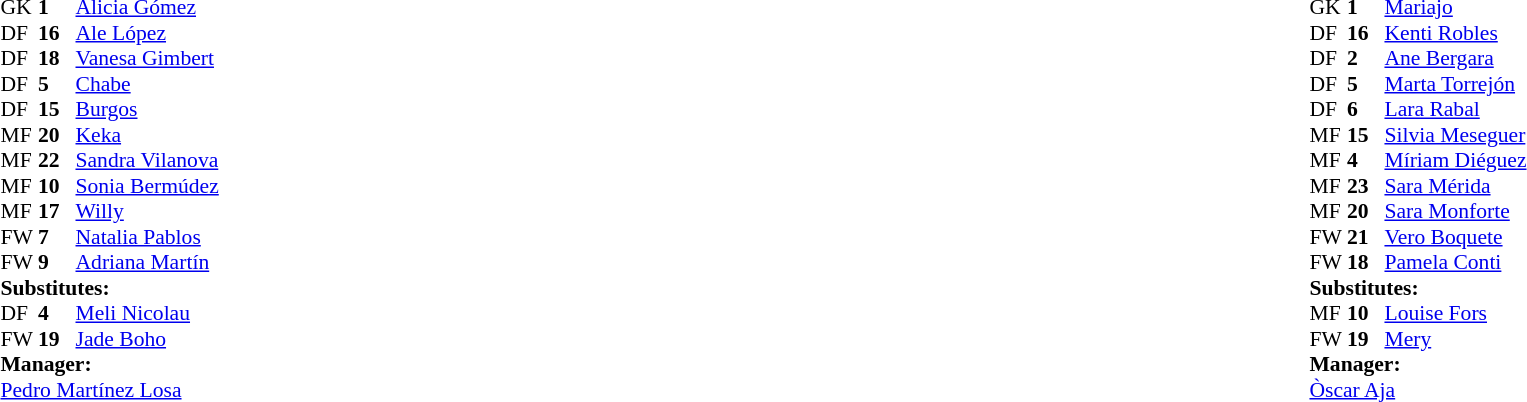<table width="100%">
<tr>
<td valign="top" width="40%"><br><table style="font-size:90%" cellspacing="0" cellpadding="0">
<tr>
<th width=25></th>
<th width=25></th>
</tr>
<tr>
<td>GK</td>
<td><strong>1</strong></td>
<td> <a href='#'>Alicia Gómez</a></td>
</tr>
<tr>
<td>DF</td>
<td><strong>16</strong></td>
<td> <a href='#'>Ale López</a></td>
</tr>
<tr>
<td>DF</td>
<td><strong>18</strong></td>
<td> <a href='#'>Vanesa Gimbert</a></td>
</tr>
<tr>
<td>DF</td>
<td><strong>5</strong></td>
<td> <a href='#'>Chabe</a></td>
<td></td>
</tr>
<tr>
<td>DF</td>
<td><strong>15</strong></td>
<td> <a href='#'>Burgos</a></td>
</tr>
<tr>
<td>MF</td>
<td><strong>20</strong></td>
<td> <a href='#'>Keka</a></td>
<td></td>
<td></td>
</tr>
<tr>
<td>MF</td>
<td><strong>22</strong></td>
<td> <a href='#'>Sandra Vilanova</a></td>
</tr>
<tr>
<td>MF</td>
<td><strong>10</strong></td>
<td> <a href='#'>Sonia Bermúdez</a></td>
</tr>
<tr>
<td>MF</td>
<td><strong>17</strong></td>
<td> <a href='#'>Willy</a></td>
<td></td>
<td></td>
</tr>
<tr>
<td>FW</td>
<td><strong>7</strong></td>
<td> <a href='#'>Natalia Pablos</a></td>
</tr>
<tr>
<td>FW</td>
<td><strong>9</strong></td>
<td> <a href='#'>Adriana Martín</a></td>
</tr>
<tr>
<td colspan=3><strong>Substitutes:</strong></td>
</tr>
<tr>
<td>DF</td>
<td><strong>4</strong></td>
<td> <a href='#'>Meli Nicolau</a></td>
<td></td>
<td></td>
</tr>
<tr>
<td>FW</td>
<td><strong>19</strong></td>
<td> <a href='#'>Jade Boho</a></td>
<td></td>
<td></td>
</tr>
<tr>
<td colspan=3><strong>Manager:</strong></td>
</tr>
<tr>
<td colspan=3> <a href='#'>Pedro Martínez Losa</a></td>
</tr>
</table>
</td>
<td valign="top"></td>
<td valign="top" width="50%"><br><table style="font-size:90%; margin:auto" cellspacing="0" cellpadding="0">
<tr>
<th width=25></th>
<th width=25></th>
</tr>
<tr>
<td>GK</td>
<td><strong>1</strong></td>
<td> <a href='#'>Mariajo</a></td>
</tr>
<tr>
<td>DF</td>
<td><strong>16</strong></td>
<td> <a href='#'>Kenti Robles</a></td>
</tr>
<tr>
<td>DF</td>
<td><strong>2</strong></td>
<td> <a href='#'>Ane Bergara</a></td>
<td></td>
</tr>
<tr>
<td>DF</td>
<td><strong>5</strong></td>
<td> <a href='#'>Marta Torrejón</a></td>
</tr>
<tr>
<td>DF</td>
<td><strong>6</strong></td>
<td> <a href='#'>Lara Rabal</a></td>
</tr>
<tr>
<td>MF</td>
<td><strong>15</strong></td>
<td> <a href='#'>Silvia Meseguer</a></td>
</tr>
<tr>
<td>MF</td>
<td><strong>4</strong></td>
<td> <a href='#'>Míriam Diéguez</a></td>
<td></td>
</tr>
<tr>
<td>MF</td>
<td><strong>23</strong></td>
<td> <a href='#'>Sara Mérida</a></td>
<td></td>
<td></td>
</tr>
<tr>
<td>MF</td>
<td><strong>20</strong></td>
<td> <a href='#'>Sara Monforte</a></td>
</tr>
<tr>
<td>FW</td>
<td><strong>21</strong></td>
<td> <a href='#'>Vero Boquete</a></td>
</tr>
<tr>
<td>FW</td>
<td><strong>18</strong></td>
<td> <a href='#'>Pamela Conti</a></td>
<td></td>
<td></td>
</tr>
<tr>
<td colspan=3><strong>Substitutes:</strong></td>
</tr>
<tr>
<td>MF</td>
<td><strong>10</strong></td>
<td> <a href='#'>Louise Fors</a></td>
<td></td>
<td></td>
</tr>
<tr>
<td>FW</td>
<td><strong>19</strong></td>
<td> <a href='#'>Mery</a></td>
<td></td>
<td></td>
</tr>
<tr>
<td colspan=3><strong>Manager:</strong></td>
</tr>
<tr>
<td colspan=3> <a href='#'>Òscar Aja</a></td>
</tr>
</table>
</td>
</tr>
</table>
